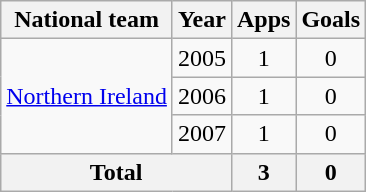<table class=wikitable style=text-align:center>
<tr>
<th>National team</th>
<th>Year</th>
<th>Apps</th>
<th>Goals</th>
</tr>
<tr>
<td rowspan=3><a href='#'>Northern Ireland</a></td>
<td>2005</td>
<td>1</td>
<td>0</td>
</tr>
<tr>
<td>2006</td>
<td>1</td>
<td>0</td>
</tr>
<tr>
<td>2007</td>
<td>1</td>
<td>0</td>
</tr>
<tr>
<th colspan=2>Total</th>
<th>3</th>
<th>0</th>
</tr>
</table>
